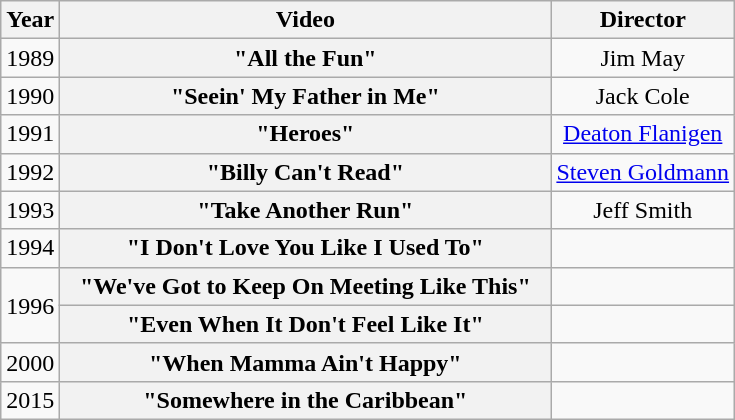<table class="wikitable plainrowheaders" style="text-align:center;">
<tr>
<th>Year</th>
<th style="width:20em;">Video</th>
<th>Director</th>
</tr>
<tr>
<td>1989</td>
<th scope="row">"All the Fun"</th>
<td>Jim May</td>
</tr>
<tr>
<td>1990</td>
<th scope="row">"Seein' My Father in Me"</th>
<td>Jack Cole</td>
</tr>
<tr>
<td>1991</td>
<th scope="row">"Heroes"</th>
<td><a href='#'>Deaton Flanigen</a></td>
</tr>
<tr>
<td>1992</td>
<th scope="row">"Billy Can't Read"</th>
<td><a href='#'>Steven Goldmann</a></td>
</tr>
<tr>
<td>1993</td>
<th scope="row">"Take Another Run"</th>
<td>Jeff Smith</td>
</tr>
<tr>
<td>1994</td>
<th scope="row">"I Don't Love You Like I Used To"<br></th>
<td></td>
</tr>
<tr>
<td rowspan="2">1996</td>
<th scope="row">"We've Got to Keep On Meeting Like This"</th>
<td></td>
</tr>
<tr>
<th scope="row">"Even When It Don't Feel Like It"</th>
<td></td>
</tr>
<tr>
<td>2000</td>
<th scope="row">"When Mamma Ain't Happy"</th>
</tr>
<tr>
<td>2015</td>
<th scope="row">"Somewhere in the Caribbean"</th>
<td></td>
</tr>
</table>
